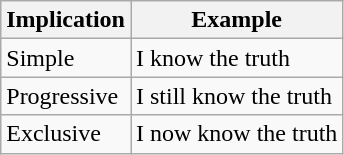<table class="wikitable">
<tr>
<th>Implication</th>
<th>Example</th>
</tr>
<tr>
<td>Simple</td>
<td> I know the truth</td>
</tr>
<tr>
<td>Progressive</td>
<td> I still know the truth</td>
</tr>
<tr>
<td>Exclusive</td>
<td> I now know the truth</td>
</tr>
</table>
